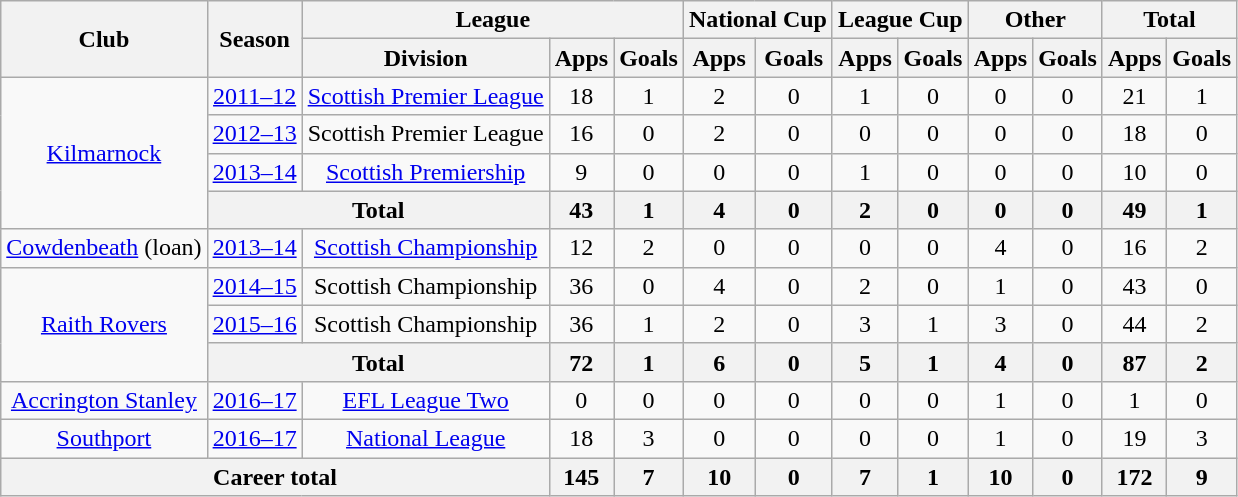<table class="wikitable" style="text-align: center">
<tr>
<th rowspan="2">Club</th>
<th rowspan="2">Season</th>
<th colspan="3">League</th>
<th colspan="2">National Cup</th>
<th colspan="2">League Cup</th>
<th colspan="2">Other</th>
<th colspan="2">Total</th>
</tr>
<tr>
<th>Division</th>
<th>Apps</th>
<th>Goals</th>
<th>Apps</th>
<th>Goals</th>
<th>Apps</th>
<th>Goals</th>
<th>Apps</th>
<th>Goals</th>
<th>Apps</th>
<th>Goals</th>
</tr>
<tr>
<td rowspan="4"><a href='#'>Kilmarnock</a></td>
<td><a href='#'>2011–12</a></td>
<td><a href='#'>Scottish Premier League</a></td>
<td>18</td>
<td>1</td>
<td>2</td>
<td>0</td>
<td>1</td>
<td>0</td>
<td>0</td>
<td>0</td>
<td>21</td>
<td>1</td>
</tr>
<tr>
<td><a href='#'>2012–13</a></td>
<td>Scottish Premier League</td>
<td>16</td>
<td>0</td>
<td>2</td>
<td>0</td>
<td>0</td>
<td>0</td>
<td>0</td>
<td>0</td>
<td>18</td>
<td>0</td>
</tr>
<tr>
<td><a href='#'>2013–14</a></td>
<td><a href='#'>Scottish Premiership</a></td>
<td>9</td>
<td>0</td>
<td>0</td>
<td>0</td>
<td>1</td>
<td>0</td>
<td>0</td>
<td>0</td>
<td>10</td>
<td>0</td>
</tr>
<tr>
<th colspan="2">Total</th>
<th>43</th>
<th>1</th>
<th>4</th>
<th>0</th>
<th>2</th>
<th>0</th>
<th>0</th>
<th>0</th>
<th>49</th>
<th>1</th>
</tr>
<tr>
<td><a href='#'>Cowdenbeath</a> (loan)</td>
<td><a href='#'>2013–14</a></td>
<td><a href='#'>Scottish Championship</a></td>
<td>12</td>
<td>2</td>
<td>0</td>
<td>0</td>
<td>0</td>
<td>0</td>
<td>4</td>
<td>0</td>
<td>16</td>
<td>2</td>
</tr>
<tr>
<td rowspan="3"><a href='#'>Raith Rovers</a></td>
<td><a href='#'>2014–15</a></td>
<td>Scottish Championship</td>
<td>36</td>
<td>0</td>
<td>4</td>
<td>0</td>
<td>2</td>
<td>0</td>
<td>1</td>
<td>0</td>
<td>43</td>
<td>0</td>
</tr>
<tr>
<td><a href='#'>2015–16</a></td>
<td>Scottish Championship</td>
<td>36</td>
<td>1</td>
<td>2</td>
<td>0</td>
<td>3</td>
<td>1</td>
<td>3</td>
<td>0</td>
<td>44</td>
<td>2</td>
</tr>
<tr>
<th colspan="2">Total</th>
<th>72</th>
<th>1</th>
<th>6</th>
<th>0</th>
<th>5</th>
<th>1</th>
<th>4</th>
<th>0</th>
<th>87</th>
<th>2</th>
</tr>
<tr>
<td><a href='#'>Accrington Stanley</a></td>
<td><a href='#'>2016–17</a></td>
<td><a href='#'>EFL League Two</a></td>
<td>0</td>
<td>0</td>
<td>0</td>
<td>0</td>
<td>0</td>
<td>0</td>
<td>1</td>
<td>0</td>
<td>1</td>
<td>0</td>
</tr>
<tr>
<td><a href='#'>Southport</a></td>
<td><a href='#'>2016–17</a></td>
<td><a href='#'>National League</a></td>
<td>18</td>
<td>3</td>
<td>0</td>
<td>0</td>
<td>0</td>
<td>0</td>
<td>1</td>
<td>0</td>
<td>19</td>
<td>3</td>
</tr>
<tr>
<th colspan="3">Career total</th>
<th>145</th>
<th>7</th>
<th>10</th>
<th>0</th>
<th>7</th>
<th>1</th>
<th>10</th>
<th>0</th>
<th>172</th>
<th>9</th>
</tr>
</table>
